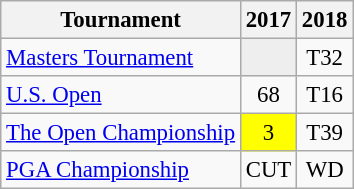<table class="wikitable" style="font-size:95%;text-align:center;">
<tr>
<th>Tournament</th>
<th>2017</th>
<th>2018</th>
</tr>
<tr>
<td align=left><a href='#'>Masters Tournament</a></td>
<td style="background:#eeeeee;"></td>
<td>T32</td>
</tr>
<tr>
<td align=left><a href='#'>U.S. Open</a></td>
<td>68</td>
<td>T16</td>
</tr>
<tr>
<td align=left><a href='#'>The Open Championship</a></td>
<td style="background:yellow;">3</td>
<td>T39</td>
</tr>
<tr>
<td align=left><a href='#'>PGA Championship</a></td>
<td>CUT</td>
<td>WD</td>
</tr>
</table>
